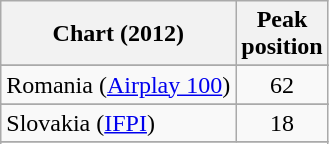<table class="wikitable sortable">
<tr>
<th>Chart (2012)</th>
<th>Peak<br>position</th>
</tr>
<tr>
</tr>
<tr>
</tr>
<tr>
</tr>
<tr>
</tr>
<tr>
</tr>
<tr>
</tr>
<tr>
</tr>
<tr>
</tr>
<tr>
</tr>
<tr>
</tr>
<tr>
</tr>
<tr>
</tr>
<tr>
</tr>
<tr>
</tr>
<tr>
</tr>
<tr>
<td>Romania (<a href='#'>Airplay 100</a>)</td>
<td style="text-align:center;">62</td>
</tr>
<tr>
</tr>
<tr>
</tr>
<tr>
<td>Slovakia (<a href='#'>IFPI</a>)</td>
<td style="text-align:center;">18</td>
</tr>
<tr>
</tr>
<tr>
</tr>
<tr>
</tr>
<tr>
</tr>
<tr>
</tr>
<tr>
</tr>
<tr>
</tr>
<tr>
</tr>
<tr>
</tr>
<tr>
</tr>
<tr>
</tr>
</table>
